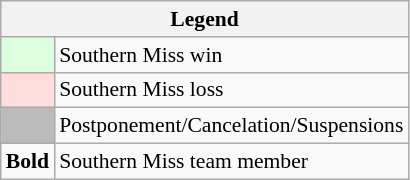<table class="wikitable" style="font-size:90%">
<tr>
<th colspan="2">Legend</th>
</tr>
<tr>
<td bgcolor="#ddffdd"> </td>
<td>Southern Miss win</td>
</tr>
<tr>
<td bgcolor="#ffdddd"> </td>
<td>Southern Miss loss</td>
</tr>
<tr>
<td bgcolor="#bbbbbb"> </td>
<td>Postponement/Cancelation/Suspensions</td>
</tr>
<tr>
<td><strong>Bold</strong></td>
<td>Southern Miss team member</td>
</tr>
</table>
